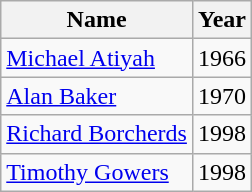<table class="wikitable sortable">
<tr>
<th>Name</th>
<th>Year</th>
</tr>
<tr>
<td><a href='#'>Michael Atiyah</a></td>
<td>1966</td>
</tr>
<tr>
<td><a href='#'>Alan Baker</a></td>
<td>1970</td>
</tr>
<tr>
<td><a href='#'>Richard Borcherds</a></td>
<td>1998</td>
</tr>
<tr>
<td><a href='#'>Timothy Gowers</a></td>
<td>1998</td>
</tr>
</table>
